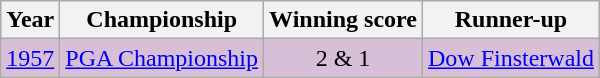<table class="wikitable">
<tr>
<th>Year</th>
<th>Championship</th>
<th>Winning score</th>
<th>Runner-up</th>
</tr>
<tr style="background:#D8BFD8;">
<td><a href='#'>1957</a></td>
<td><a href='#'>PGA Championship</a></td>
<td align=center>2 & 1</td>
<td> <a href='#'>Dow Finsterwald</a></td>
</tr>
</table>
